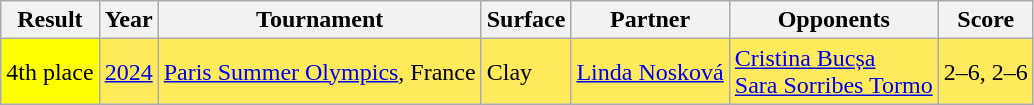<table class="sortable wikitable">
<tr>
<th>Result</th>
<th>Year</th>
<th>Tournament</th>
<th>Surface</th>
<th>Partner</th>
<th>Opponents</th>
<th class=unsortable>Score</th>
</tr>
<tr style=background:#ffea5c>
<td bgcolor=yellow>4th place</td>
<td><a href='#'>2024</a></td>
<td><a href='#'>Paris Summer Olympics</a>, France</td>
<td>Clay</td>
<td> <a href='#'>Linda Nosková</a></td>
<td> <a href='#'>Cristina Bucșa</a><br> <a href='#'>Sara Sorribes Tormo</a></td>
<td>2–6, 2–6</td>
</tr>
</table>
